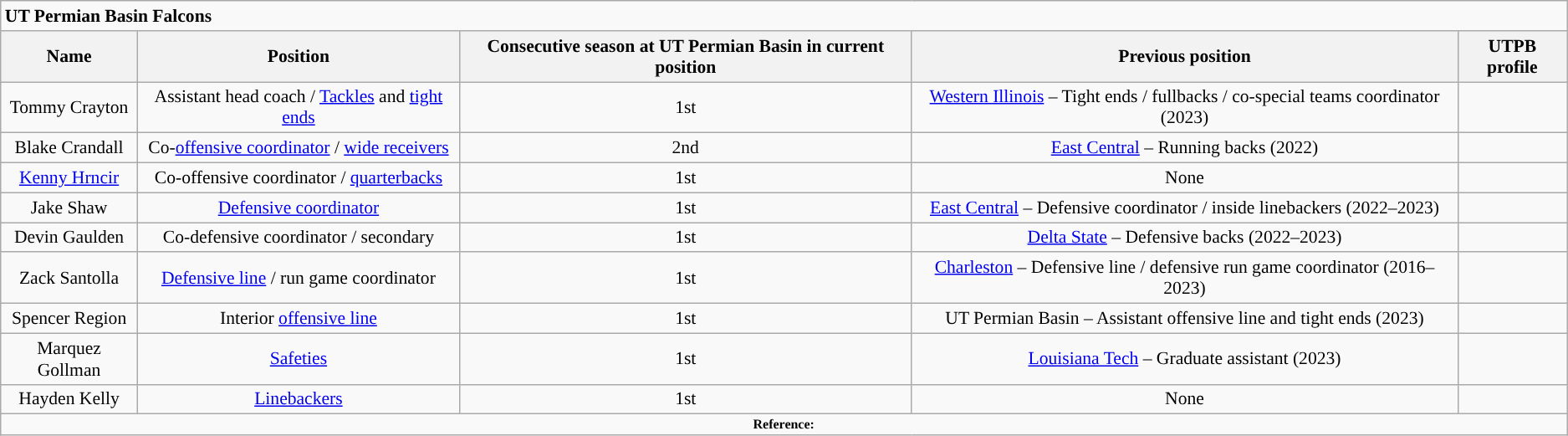<table class="wikitable" style="font-size:90%;">
<tr>
<td colspan=5><strong>UT Permian Basin Falcons</strong></td>
</tr>
<tr align="center";>
<th>Name</th>
<th>Position</th>
<th>Consecutive season at UT Permian Basin in current position</th>
<th>Previous position</th>
<th>UTPB profile</th>
</tr>
<tr align="center";>
<td>Tommy Crayton</td>
<td>Assistant head coach / <a href='#'>Tackles</a> and <a href='#'>tight ends</a></td>
<td>1st</td>
<td><a href='#'>Western Illinois</a> – Tight ends / fullbacks / co-special teams coordinator (2023)</td>
<td></td>
</tr>
<tr align="center";>
<td>Blake Crandall</td>
<td>Co-<a href='#'>offensive coordinator</a> / <a href='#'>wide receivers</a></td>
<td>2nd</td>
<td><a href='#'>East Central</a> – Running backs (2022)</td>
<td></td>
</tr>
<tr align="center";>
<td><a href='#'>Kenny Hrncir</a></td>
<td>Co-offensive coordinator / <a href='#'>quarterbacks</a></td>
<td>1st</td>
<td>None</td>
<td></td>
</tr>
<tr align="center";>
<td>Jake Shaw</td>
<td><a href='#'>Defensive coordinator</a></td>
<td>1st</td>
<td><a href='#'>East Central</a> – Defensive coordinator / inside linebackers (2022–2023)</td>
<td></td>
</tr>
<tr align="center";>
<td>Devin Gaulden</td>
<td>Co-defensive coordinator / secondary</td>
<td>1st</td>
<td><a href='#'>Delta State</a> – Defensive backs (2022–2023)</td>
<td></td>
</tr>
<tr align="center";>
<td>Zack Santolla</td>
<td><a href='#'>Defensive line</a> / run game coordinator</td>
<td>1st</td>
<td><a href='#'>Charleston</a> – Defensive line / defensive run game coordinator (2016–2023)</td>
<td></td>
</tr>
<tr align="center";>
<td>Spencer Region</td>
<td>Interior <a href='#'>offensive line</a></td>
<td>1st</td>
<td>UT Permian Basin – Assistant offensive line and tight ends (2023)</td>
<td></td>
</tr>
<tr align="center";>
<td>Marquez Gollman</td>
<td><a href='#'>Safeties</a></td>
<td>1st</td>
<td><a href='#'>Louisiana Tech</a> – Graduate assistant (2023)</td>
<td></td>
</tr>
<tr align="center";>
<td>Hayden Kelly</td>
<td><a href='#'>Linebackers</a></td>
<td>1st</td>
<td>None</td>
<td></td>
</tr>
<tr>
<td colspan="5" style="font-size:8pt; text-align:center;"><strong>Reference:</strong></td>
</tr>
</table>
